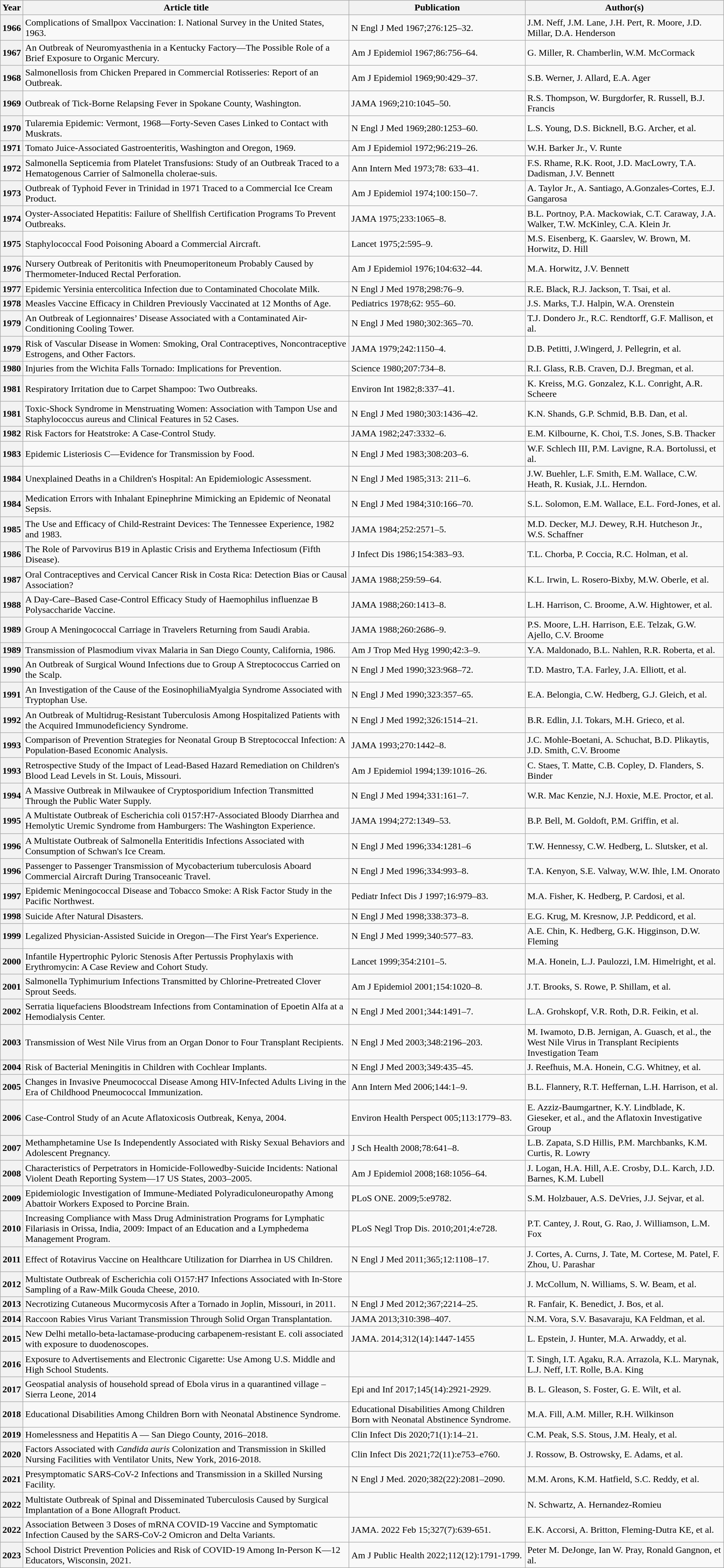<table class="wikitable">
<tr>
<th>Year</th>
<th>Article title</th>
<th>Publication</th>
<th>Author(s)</th>
</tr>
<tr>
<th>1966</th>
<td>Complications of Smallpox Vaccination: I. National Survey in the United States, 1963.</td>
<td>N Engl J Med 1967;276:125–32.</td>
<td>J.M. Neff, J.M. Lane, J.H. Pert, R. Moore, J.D. Millar, D.A. Henderson</td>
</tr>
<tr>
<th>1967</th>
<td>An Outbreak of Neuromyasthenia in a Kentucky Factory—The Possible Role of a Brief Exposure to Organic Mercury.</td>
<td>Am J Epidemiol 1967;86:756–64.</td>
<td>G. Miller, R. Chamberlin, W.M. McCormack</td>
</tr>
<tr>
<th>1968</th>
<td>Salmonellosis from Chicken Prepared in Commercial Rotisseries: Report of an Outbreak.</td>
<td>Am J Epidemiol 1969;90:429–37.</td>
<td>S.B. Werner, J. Allard, E.A. Ager</td>
</tr>
<tr>
<th>1969</th>
<td>Outbreak of Tick-Borne Relapsing Fever in Spokane County, Washington.</td>
<td>JAMA 1969;210:1045–50.</td>
<td>R.S. Thompson, W. Burgdorfer, R. Russell, B.J. Francis</td>
</tr>
<tr>
<th>1970</th>
<td>Tularemia Epidemic: Vermont, 1968—Forty-Seven Cases Linked to Contact with Muskrats.</td>
<td>N Engl J Med 1969;280:1253–60.</td>
<td>L.S. Young, D.S. Bicknell, B.G. Archer, et al.</td>
</tr>
<tr>
<th>1971</th>
<td>Tomato Juice-Associated Gastroenteritis, Washington and Oregon, 1969.</td>
<td>Am J Epidemiol 1972;96:219–26.</td>
<td>W.H. Barker Jr., V. Runte</td>
</tr>
<tr>
<th>1972</th>
<td>Salmonella Septicemia from Platelet Transfusions: Study of an Outbreak Traced to a Hematogenous Carrier of Salmonella cholerae-suis.</td>
<td>Ann Intern Med 1973;78: 633–41.</td>
<td>F.S. Rhame, R.K. Root, J.D. MacLowry, T.A. Dadisman, J.V. Bennett</td>
</tr>
<tr>
<th>1973</th>
<td>Outbreak of Typhoid Fever in Trinidad in 1971 Traced to a Commercial Ice Cream Product.</td>
<td>Am J Epidemiol 1974;100:150–7.</td>
<td>A. Taylor Jr., A. Santiago, A.Gonzales-Cortes, E.J. Gangarosa</td>
</tr>
<tr>
<th>1974</th>
<td>Oyster-Associated Hepatitis: Failure of Shellfish Certification Programs To Prevent Outbreaks.</td>
<td>JAMA 1975;233:1065–8.</td>
<td>B.L. Portnoy, P.A. Mackowiak, C.T. Caraway, J.A. Walker, T.W. McKinley, C.A. Klein Jr.</td>
</tr>
<tr>
<th>1975</th>
<td>Staphylococcal Food Poisoning Aboard a Commercial Aircraft.</td>
<td>Lancet 1975;2:595–9.</td>
<td>M.S. Eisenberg, K. Gaarslev, W. Brown, M. Horwitz, D. Hill</td>
</tr>
<tr>
<th>1976</th>
<td>Nursery Outbreak of Peritonitis with Pneumoperitoneum Probably Caused by Thermometer-Induced Rectal Perforation.</td>
<td>Am J Epidemiol 1976;104:632–44.</td>
<td>M.A. Horwitz, J.V. Bennett</td>
</tr>
<tr>
<th>1977</th>
<td>Epidemic Yersinia entercolitica Infection due to Contaminated Chocolate Milk.</td>
<td>N Engl J Med 1978;298:76–9.</td>
<td>R.E. Black, R.J. Jackson, T. Tsai, et al.</td>
</tr>
<tr>
<th>1978</th>
<td>Measles Vaccine Efficacy in Children Previously Vaccinated at 12 Months of Age.</td>
<td>Pediatrics 1978;62: 955–60.</td>
<td>J.S. Marks, T.J. Halpin, W.A. Orenstein</td>
</tr>
<tr>
<th>1979</th>
<td>An Outbreak of Legionnaires’ Disease Associated with a Contaminated Air-Conditioning Cooling Tower.</td>
<td>N Engl J Med 1980;302:365–70.</td>
<td>T.J. Dondero Jr., R.C. Rendtorff, G.F. Mallison, et al.</td>
</tr>
<tr>
<th>1979</th>
<td>Risk of Vascular Disease in Women: Smoking, Oral Contraceptives, Noncontraceptive Estrogens, and Other Factors.</td>
<td>JAMA 1979;242:1150–4.</td>
<td>D.B. Petitti, J.Wingerd, J. Pellegrin, et al.</td>
</tr>
<tr>
<th>1980</th>
<td>Injuries from the Wichita Falls Tornado: Implications for Prevention.</td>
<td>Science 1980;207:734–8.</td>
<td>R.I. Glass, R.B. Craven, D.J. Bregman, et al.</td>
</tr>
<tr>
<th>1981</th>
<td>Respiratory Irritation due to Carpet Shampoo: Two Outbreaks.</td>
<td>Environ Int 1982;8:337–41.</td>
<td>K. Kreiss, M.G. Gonzalez, K.L. Conright, A.R. Scheere</td>
</tr>
<tr>
<th>1981</th>
<td>Toxic-Shock Syndrome in Menstruating Women: Association with Tampon Use and Staphylococcus aureus and Clinical Features in 52 Cases.</td>
<td>N Engl J Med 1980;303:1436–42.</td>
<td>K.N. Shands, G.P. Schmid, B.B. Dan, et al.</td>
</tr>
<tr>
<th>1982</th>
<td>Risk Factors for Heatstroke: A Case-Control Study.</td>
<td>JAMA 1982;247:3332–6.</td>
<td>E.M. Kilbourne, K. Choi, T.S. Jones, S.B. Thacker</td>
</tr>
<tr>
<th>1983</th>
<td>Epidemic Listeriosis C—Evidence for Transmission by Food.</td>
<td>N Engl J Med 1983;308:203–6.</td>
<td>W.F. Schlech III, P.M. Lavigne, R.A. Bortolussi, et al.</td>
</tr>
<tr>
<th>1984</th>
<td>Unexplained Deaths in a Children's Hospital: An Epidemiologic Assessment.</td>
<td>N Engl J Med 1985;313: 211–6.</td>
<td>J.W. Buehler, L.F. Smith, E.M. Wallace, C.W. Heath, R. Kusiak, J.L. Herndon.</td>
</tr>
<tr>
<th>1984</th>
<td>Medication Errors with Inhalant Epinephrine Mimicking an Epidemic of Neonatal Sepsis.</td>
<td>N Engl J Med 1984;310:166–70.</td>
<td>S.L. Solomon, E.M. Wallace, E.L. Ford-Jones, et al.</td>
</tr>
<tr>
<th>1985</th>
<td>The Use and Efficacy of Child-Restraint Devices: The Tennessee Experience, 1982 and 1983.</td>
<td>JAMA 1984;252:2571–5.</td>
<td>M.D. Decker, M.J. Dewey, R.H. Hutcheson Jr., W.S. Schaffner</td>
</tr>
<tr>
<th>1986</th>
<td>The Role of Parvovirus B19 in Aplastic Crisis and Erythema Infectiosum (Fifth Disease).</td>
<td>J Infect Dis 1986;154:383–93.</td>
<td>T.L. Chorba, P. Coccia, R.C. Holman, et al.</td>
</tr>
<tr>
<th>1987</th>
<td>Oral Contraceptives and Cervical Cancer Risk in Costa Rica: Detection Bias or Causal Association?</td>
<td>JAMA 1988;259:59–64.</td>
<td>K.L. Irwin, L. Rosero-Bixby, M.W. Oberle, et al.</td>
</tr>
<tr>
<th>1988</th>
<td>A Day-Care–Based Case-Control Efficacy Study of Haemophilus influenzae B Polysaccharide Vaccine.</td>
<td>JAMA 1988;260:1413–8.</td>
<td>L.H. Harrison, C. Broome, A.W. Hightower, et al.</td>
</tr>
<tr>
<th>1989</th>
<td>Group A Meningococcal Carriage in Travelers Returning from Saudi Arabia.</td>
<td>JAMA 1988;260:2686–9.</td>
<td>P.S. Moore, L.H. Harrison, E.E. Telzak, G.W. Ajello, C.V. Broome</td>
</tr>
<tr>
<th>1989</th>
<td>Transmission of Plasmodium vivax Malaria in San Diego County, California, 1986.</td>
<td>Am J Trop Med Hyg 1990;42:3–9.</td>
<td>Y.A. Maldonado, B.L. Nahlen, R.R. Roberta, et al.</td>
</tr>
<tr>
<th>1990</th>
<td>An Outbreak of Surgical Wound Infections due to Group A Streptococcus Carried on the Scalp.</td>
<td>N Engl J Med 1990;323:968–72.</td>
<td>T.D. Mastro, T.A. Farley, J.A. Elliott, et al.</td>
</tr>
<tr>
<th>1991</th>
<td>An Investigation of the Cause of the EosinophiliaMyalgia Syndrome Associated with Tryptophan Use.</td>
<td>N Engl J Med 1990;323:357–65.</td>
<td>E.A. Belongia, C.W. Hedberg, G.J. Gleich, et al.</td>
</tr>
<tr>
<th>1992</th>
<td>An Outbreak of Multidrug-Resistant Tuberculosis Among Hospitalized Patients with the Acquired Immunodeficiency Syndrome.</td>
<td>N Engl J Med 1992;326:1514–21.</td>
<td>B.R. Edlin, J.I. Tokars, M.H. Grieco, et al.</td>
</tr>
<tr>
<th>1993</th>
<td>Comparison of Prevention Strategies for Neonatal Group B Streptococcal Infection: A Population-Based Economic Analysis.</td>
<td>JAMA 1993;270:1442–8.</td>
<td>J.C. Mohle-Boetani, A. Schuchat, B.D. Plikaytis, J.D. Smith, C.V. Broome</td>
</tr>
<tr>
<th>1993</th>
<td>Retrospective Study of the Impact of Lead-Based Hazard Remediation on Children's Blood Lead Levels in St. Louis, Missouri.</td>
<td>Am J Epidemiol 1994;139:1016–26.</td>
<td>C. Staes, T. Matte, C.B. Copley, D. Flanders, S. Binder</td>
</tr>
<tr>
<th>1994</th>
<td>A Massive Outbreak in Milwaukee of Cryptosporidium Infection Transmitted Through the Public Water Supply.</td>
<td>N Engl J Med 1994;331:161–7.</td>
<td>W.R. Mac Kenzie, N.J. Hoxie, M.E. Proctor, et al.</td>
</tr>
<tr>
<th>1995</th>
<td>A Multistate Outbreak of Escherichia coli 0157:H7-Associated Bloody Diarrhea and Hemolytic Uremic Syndrome from Hamburgers: The Washington Experience.</td>
<td>JAMA 1994;272:1349–53.</td>
<td>B.P. Bell, M. Goldoft, P.M. Griffin, et al.</td>
</tr>
<tr>
<th>1996</th>
<td>A Multistate Outbreak of Salmonella Enteritidis Infections Associated with Consumption of Schwan's Ice Cream.</td>
<td>N Engl J Med 1996;334:1281–6</td>
<td>T.W. Hennessy, C.W. Hedberg, L. Slutsker, et al.</td>
</tr>
<tr>
<th>1996</th>
<td>Passenger to Passenger Transmission of Mycobacterium tuberculosis Aboard Commercial Aircraft During Transoceanic Travel.</td>
<td>N Engl J Med 1996;334:993–8.</td>
<td>T.A. Kenyon, S.E. Valway, W.W. Ihle, I.M. Onorato</td>
</tr>
<tr>
<th>1997</th>
<td>Epidemic Meningococcal Disease and Tobacco Smoke: A Risk Factor Study in the Pacific Northwest.</td>
<td>Pediatr Infect Dis J 1997;16:979–83.</td>
<td>M.A. Fisher, K. Hedberg, P. Cardosi, et al.</td>
</tr>
<tr>
<th>1998</th>
<td>Suicide After Natural Disasters.</td>
<td>N Engl J Med 1998;338:373–8.</td>
<td>E.G. Krug, M. Kresnow, J.P. Peddicord, et al.</td>
</tr>
<tr>
<th>1999</th>
<td>Legalized Physician-Assisted Suicide in Oregon—The First Year's Experience.</td>
<td>N Engl J Med 1999;340:577–83.</td>
<td>A.E. Chin, K. Hedberg, G.K. Higginson, D.W. Fleming</td>
</tr>
<tr>
<th>2000</th>
<td>Infantile Hypertrophic Pyloric Stenosis After Pertussis Prophylaxis with Erythromycin: A Case Review and Cohort Study.</td>
<td>Lancet 1999;354:2101–5.</td>
<td>M.A. Honein, L.J. Paulozzi, I.M. Himelright, et al.</td>
</tr>
<tr>
<th>2001</th>
<td>Salmonella Typhimurium Infections Transmitted by Chlorine-Pretreated Clover Sprout Seeds.</td>
<td>Am J Epidemiol 2001;154:1020–8.</td>
<td>J.T. Brooks, S. Rowe, P. Shillam, et al.</td>
</tr>
<tr>
<th>2002</th>
<td>Serratia liquefaciens Bloodstream Infections from Contamination of Epoetin Alfa at a Hemodialysis Center.</td>
<td>N Engl J Med 2001;344:1491–7.</td>
<td>L.A. Grohskopf, V.R. Roth, D.R. Feikin, et al.</td>
</tr>
<tr>
<th>2003</th>
<td>Transmission of West Nile Virus from an Organ Donor to Four Transplant Recipients.</td>
<td>N Engl J Med 2003;348:2196–203.</td>
<td>M. Iwamoto, D.B. Jernigan, A. Guasch, et al., the West Nile Virus in Transplant Recipients Investigation Team</td>
</tr>
<tr>
<th>2004</th>
<td>Risk of Bacterial Meningitis in Children with Cochlear Implants.</td>
<td>N Engl J Med 2003;349:435–45.</td>
<td>J. Reefhuis, M.A. Honein, C.G. Whitney, et al.</td>
</tr>
<tr>
<th>2005</th>
<td>Changes in Invasive Pneumococcal Disease Among HIV-Infected Adults Living in the Era of Childhood Pneumococcal Immunization.</td>
<td>Ann Intern Med 2006;144:1–9.</td>
<td>B.L. Flannery, R.T. Heffernan, L.H. Harrison, et al.</td>
</tr>
<tr>
<th>2006</th>
<td>Case-Control Study of an Acute Aflatoxicosis Outbreak, Kenya, 2004.</td>
<td>Environ Health Perspect 005;113:1779–83.</td>
<td>E. Azziz-Baumgartner, K.Y. Lindblade, K. Gieseker, et al., and the Aflatoxin Investigative Group</td>
</tr>
<tr>
<th>2007</th>
<td>Methamphetamine Use Is Independently Associated with Risky Sexual Behaviors and Adolescent Pregnancy.</td>
<td>J Sch Health 2008;78:641–8.</td>
<td>L.B. Zapata, S.D Hillis, P.M. Marchbanks, K.M. Curtis, R. Lowry</td>
</tr>
<tr>
<th>2008</th>
<td>Characteristics of Perpetrators in Homicide-Followedby-Suicide Incidents: National Violent Death Reporting System—17 US States, 2003–2005.</td>
<td>Am J Epidemiol 2008;168:1056–64.</td>
<td>J. Logan, H.A. Hill, A.E. Crosby, D.L. Karch, J.D. Barnes, K.M. Lubell</td>
</tr>
<tr>
<th>2009</th>
<td>Epidemiologic Investigation of Immune-Mediated Polyradiculoneuropathy Among Abattoir Workers Exposed to Porcine Brain.</td>
<td>PLoS ONE. 2009;5:e9782.</td>
<td>S.M. Holzbauer, A.S. DeVries, J.J. Sejvar, et al.</td>
</tr>
<tr>
<th>2010</th>
<td>Increasing Compliance with Mass Drug Administration Programs for Lymphatic Filariasis in Orissa, India, 2009: Impact of an Education and a Lymphedema Management Program.</td>
<td>PLoS Negl Trop Dis. 2010;201;4:e728.</td>
<td>P.T. Cantey, J. Rout, G. Rao, J. Williamson, L.M. Fox</td>
</tr>
<tr>
<th>2011</th>
<td>Effect of Rotavirus Vaccine on Healthcare Utilization for Diarrhea in US Children.</td>
<td>N Engl J Med 2011;365;12:1108–17.</td>
<td>J. Cortes, A. Curns, J. Tate, M. Cortese, M. Patel, F. Zhou, U. Parashar</td>
</tr>
<tr>
<th>2012</th>
<td>Multistate Outbreak of Escherichia coli O157:H7 Infections Associated with In-Store Sampling of a Raw-Milk Gouda Cheese, 2010.</td>
<td></td>
<td>J. McCollum, N. Williams, S. W. Beam, et al.</td>
</tr>
<tr>
<th>2013</th>
<td>Necrotizing Cutaneous Mucormycosis After a Tornado in Joplin, Missouri, in 2011.</td>
<td>N Engl J Med 2012;367;2214–25.</td>
<td>R. Fanfair, K. Benedict, J. Bos, et al.</td>
</tr>
<tr>
<th>2014</th>
<td>Raccoon Rabies Virus Variant Transmission Through Solid Organ Transplantation.</td>
<td>JAMA 2013;310:398–407.</td>
<td>N.M. Vora, S.V. Basavaraju, KA Feldman, et al.</td>
</tr>
<tr>
<th>2015</th>
<td>New Delhi metallo-beta-lactamase-producing carbapenem-resistant E. coli associated with exposure to duodenoscopes.</td>
<td>JAMA. 2014;312(14):1447-1455</td>
<td>L. Epstein, J. Hunter, M.A. Arwaddy, et al.</td>
</tr>
<tr>
<th>2016</th>
<td>Exposure to Advertisements and Electronic Cigarette: Use Among U.S. Middle and High School Students.</td>
<td></td>
<td>T. Singh, I.T. Agaku, R.A. Arrazola, K.L. Marynak, L.J. Neff, I.T. Rolle, B.A. King</td>
</tr>
<tr>
<th>2017</th>
<td>Geospatial analysis of household spread of Ebola virus in a quarantined village – Sierra Leone, 2014</td>
<td>Epi and Inf 2017;145(14):2921-2929.</td>
<td>B. L. Gleason, S. Foster, G. E. Wilt, et al.</td>
</tr>
<tr>
<th>2018</th>
<td>Educational Disabilities Among Children Born with Neonatal Abstinence Syndrome.</td>
<td>Educational Disabilities Among Children Born with Neonatal Abstinence Syndrome.</td>
<td>M.A. Fill, A.M. Miller, R.H. Wilkinson</td>
</tr>
<tr>
<th>2019</th>
<td>Homelessness and Hepatitis A — San Diego County, 2016–2018.</td>
<td>Clin Infect Dis 2020;71(1):14–21.</td>
<td>C.M. Peak, S.S. Stous, J.M. Healy, et al.</td>
</tr>
<tr>
<th>2020</th>
<td>Factors Associated with <em>Candida auris</em> Colonization and Transmission in Skilled Nursing Facilities with Ventilator Units, New York, 2016-2018.</td>
<td>Clin Infect Dis 2021;72(11):e753–e760.</td>
<td>J. Rossow, B. Ostrowsky, E. Adams, et al.</td>
</tr>
<tr>
<th>2021</th>
<td>Presymptomatic SARS-CoV-2 Infections and Transmission in a Skilled Nursing Facility.</td>
<td>N Engl J Med. 2020;382(22):2081–2090.</td>
<td>M.M. Arons, K.M. Hatfield, S.C. Reddy, et al.</td>
</tr>
<tr>
<th>2022</th>
<td>Multistate Outbreak of Spinal and Disseminated Tuberculosis Caused by Surgical Implantation of a Bone Allograft Product.</td>
<td></td>
<td>N. Schwartz, A. Hernandez-Romieu</td>
</tr>
<tr>
<th>2022</th>
<td>Association Between 3 Doses of mRNA COVID-19 Vaccine and Symptomatic Infection Caused by the SARS-CoV-2 Omicron and Delta Variants.</td>
<td>JAMA. 2022 Feb 15;327(7):639-651.</td>
<td>E.K. Accorsi, A. Britton, Fleming-Dutra KE, et al.</td>
</tr>
<tr>
<th>2023</th>
<td>School District Prevention Policies and Risk of COVID-19 Among In-Person K—12 Educators, Wisconsin, 2021.</td>
<td>Am J Public Health 2022;112(12):1791-1799.</td>
<td>Peter M. DeJonge, Ian W. Pray, Ronald Gangnon, et al.</td>
</tr>
</table>
